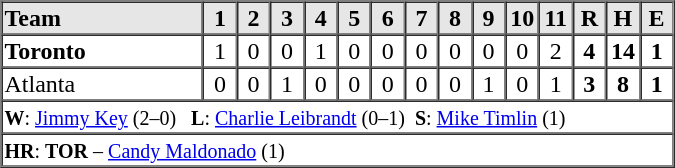<table border="1" cellspacing="0"  style="width:450px; margin-left:3em;">
<tr style="text-align:center; background:#e6e6e6;">
<th style="text-align:left; width:30%;">Team</th>
<th width=5%>1</th>
<th width=5%>2</th>
<th width=5%>3</th>
<th width=5%>4</th>
<th width=5%>5</th>
<th width=5%>6</th>
<th width=5%>7</th>
<th width=5%>8</th>
<th width=5%>9</th>
<th width=5%>10</th>
<th width=5%>11</th>
<th width=5%>R</th>
<th width=5%>H</th>
<th width=5%>E</th>
</tr>
<tr style="text-align:center;">
<td align=left><strong>Toronto</strong></td>
<td>1</td>
<td>0</td>
<td>0</td>
<td>1</td>
<td>0</td>
<td>0</td>
<td>0</td>
<td>0</td>
<td>0</td>
<td>0</td>
<td>2</td>
<td><strong>4</strong></td>
<td><strong>14</strong></td>
<td><strong>1</strong></td>
</tr>
<tr style="text-align:center;">
<td align=left>Atlanta</td>
<td>0</td>
<td>0</td>
<td>1</td>
<td>0</td>
<td>0</td>
<td>0</td>
<td>0</td>
<td>0</td>
<td>1</td>
<td>0</td>
<td>1</td>
<td><strong>3</strong></td>
<td><strong>8</strong></td>
<td><strong>1</strong></td>
</tr>
<tr style="text-align:left;">
<td colspan=15><small><strong>W</strong>: <a href='#'>Jimmy Key</a> (2–0)   <strong>L</strong>: <a href='#'>Charlie Leibrandt</a> (0–1)  <strong>S</strong>: <a href='#'>Mike Timlin</a> (1)</small></td>
</tr>
<tr style="text-align:left;">
<td colspan=15><small><strong>HR</strong>: <strong>TOR</strong> – <a href='#'>Candy Maldonado</a> (1)</small></td>
</tr>
</table>
